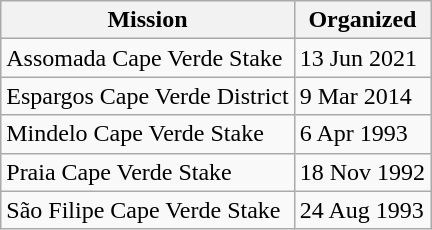<table class="wikitable sortable">
<tr>
<th>Mission</th>
<th data-sort-type=date>Organized</th>
</tr>
<tr>
<td>Assomada Cape Verde Stake</td>
<td>13 Jun 2021</td>
</tr>
<tr>
<td>Espargos Cape Verde District</td>
<td>9 Mar 2014</td>
</tr>
<tr>
<td>Mindelo Cape Verde Stake</td>
<td>6 Apr 1993</td>
</tr>
<tr>
<td>Praia Cape Verde Stake</td>
<td>18 Nov 1992</td>
</tr>
<tr>
<td>São Filipe Cape Verde Stake</td>
<td>24 Aug 1993</td>
</tr>
</table>
